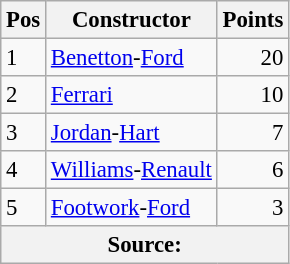<table class="wikitable" style="font-size: 95%;">
<tr>
<th>Pos</th>
<th>Constructor</th>
<th>Points</th>
</tr>
<tr>
<td>1</td>
<td> <a href='#'>Benetton</a>-<a href='#'>Ford</a></td>
<td align="right">20</td>
</tr>
<tr>
<td>2</td>
<td> <a href='#'>Ferrari</a></td>
<td align="right">10</td>
</tr>
<tr>
<td>3</td>
<td> <a href='#'>Jordan</a>-<a href='#'>Hart</a></td>
<td align="right">7</td>
</tr>
<tr>
<td>4</td>
<td> <a href='#'>Williams</a>-<a href='#'>Renault</a></td>
<td align="right">6</td>
</tr>
<tr>
<td>5</td>
<td> <a href='#'>Footwork</a>-<a href='#'>Ford</a></td>
<td align="right">3</td>
</tr>
<tr>
<th colspan=4>Source: </th>
</tr>
</table>
